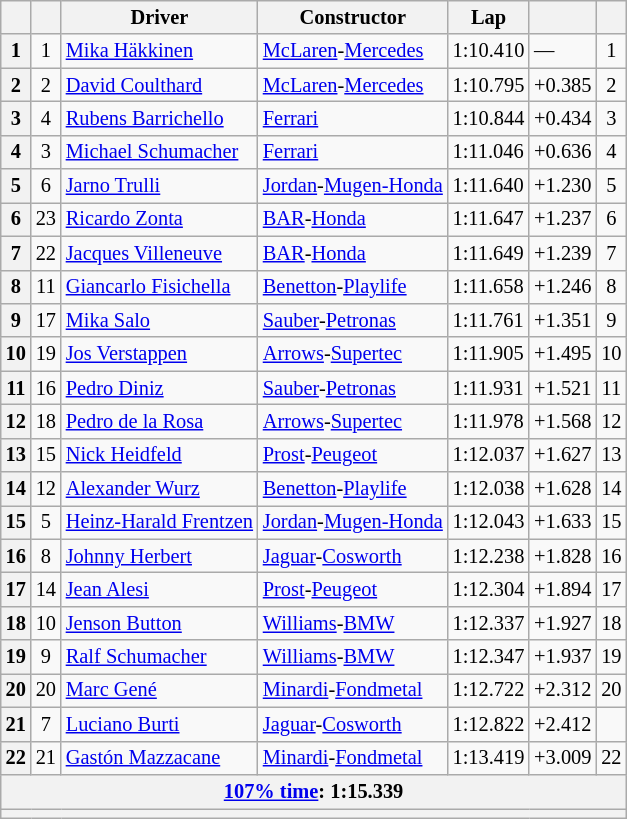<table class="wikitable sortable" style="font-size: 85%;">
<tr>
<th scope="col"></th>
<th scope="col"></th>
<th scope="col">Driver</th>
<th scope="col">Constructor</th>
<th scope="col">Lap</th>
<th scope="col"></th>
<th scope="col"></th>
</tr>
<tr>
<th scope="row">1</th>
<td align="center">1</td>
<td data-sort-value="HAK"> <a href='#'>Mika Häkkinen</a></td>
<td><a href='#'>McLaren</a>-<a href='#'>Mercedes</a></td>
<td>1:10.410</td>
<td>—</td>
<td align="center">1</td>
</tr>
<tr>
<th scope="row">2</th>
<td align="center">2</td>
<td data-sort-value="COU"> <a href='#'>David Coulthard</a></td>
<td><a href='#'>McLaren</a>-<a href='#'>Mercedes</a></td>
<td>1:10.795</td>
<td>+0.385</td>
<td align="center">2</td>
</tr>
<tr>
<th scope="row">3</th>
<td align="center">4</td>
<td data-sort-value="BAR"> <a href='#'>Rubens Barrichello</a></td>
<td><a href='#'>Ferrari</a></td>
<td>1:10.844</td>
<td>+0.434</td>
<td align="center">3</td>
</tr>
<tr>
<th scope="row">4</th>
<td align="center">3</td>
<td data-sort-value="SCH1"> <a href='#'>Michael Schumacher</a></td>
<td><a href='#'>Ferrari</a></td>
<td>1:11.046</td>
<td>+0.636</td>
<td align="center">4</td>
</tr>
<tr>
<th scope="row">5</th>
<td align="center">6</td>
<td data-sort-value="TRU"> <a href='#'>Jarno Trulli</a></td>
<td><a href='#'>Jordan</a>-<a href='#'>Mugen-Honda</a></td>
<td>1:11.640</td>
<td>+1.230</td>
<td align="center">5</td>
</tr>
<tr>
<th scope="row">6</th>
<td align="center">23</td>
<td data-sort-value="ZON"> <a href='#'>Ricardo Zonta</a></td>
<td><a href='#'>BAR</a>-<a href='#'>Honda</a></td>
<td>1:11.647</td>
<td>+1.237</td>
<td align="center">6</td>
</tr>
<tr>
<th scope="row">7</th>
<td align="center">22</td>
<td data-sort-value="VIL"> <a href='#'>Jacques Villeneuve</a></td>
<td><a href='#'>BAR</a>-<a href='#'>Honda</a></td>
<td>1:11.649</td>
<td>+1.239</td>
<td align="center">7</td>
</tr>
<tr>
<th scope="row">8</th>
<td align="center">11</td>
<td data-sort-value="FIS"> <a href='#'>Giancarlo Fisichella</a></td>
<td><a href='#'>Benetton</a>-<a href='#'>Playlife</a></td>
<td>1:11.658</td>
<td>+1.246</td>
<td align="center">8</td>
</tr>
<tr>
<th scope="row">9</th>
<td align="center">17</td>
<td data-sort-value="SAL"> <a href='#'>Mika Salo</a></td>
<td><a href='#'>Sauber</a>-<a href='#'>Petronas</a></td>
<td>1:11.761</td>
<td>+1.351</td>
<td align="center">9</td>
</tr>
<tr>
<th scope="row">10</th>
<td align="center">19</td>
<td data-sort-value="VER"> <a href='#'>Jos Verstappen</a></td>
<td><a href='#'>Arrows</a>-<a href='#'>Supertec</a></td>
<td>1:11.905</td>
<td>+1.495</td>
<td align="center">10</td>
</tr>
<tr>
<th scope="row">11</th>
<td align="center">16</td>
<td data-sort-value="DIN"> <a href='#'>Pedro Diniz</a></td>
<td><a href='#'>Sauber</a>-<a href='#'>Petronas</a></td>
<td>1:11.931</td>
<td>+1.521</td>
<td align="center">11</td>
</tr>
<tr>
<th scope="row">12</th>
<td align="center">18</td>
<td data-sort-value="DEL"> <a href='#'>Pedro de la Rosa</a></td>
<td><a href='#'>Arrows</a>-<a href='#'>Supertec</a></td>
<td>1:11.978</td>
<td>+1.568</td>
<td align="center">12</td>
</tr>
<tr>
<th scope="row">13</th>
<td align="center">15</td>
<td data-sort-value="HEI"> <a href='#'>Nick Heidfeld</a></td>
<td><a href='#'>Prost</a>-<a href='#'>Peugeot</a></td>
<td>1:12.037</td>
<td>+1.627</td>
<td align="center">13</td>
</tr>
<tr>
<th scope="row">14</th>
<td align="center">12</td>
<td data-sort-value="WUR"> <a href='#'>Alexander Wurz</a></td>
<td><a href='#'>Benetton</a>-<a href='#'>Playlife</a></td>
<td>1:12.038</td>
<td>+1.628</td>
<td align="center">14</td>
</tr>
<tr>
<th scope="row">15</th>
<td align="center">5</td>
<td data-sort-value="FRE"> <a href='#'>Heinz-Harald Frentzen</a></td>
<td><a href='#'>Jordan</a>-<a href='#'>Mugen-Honda</a></td>
<td>1:12.043</td>
<td>+1.633</td>
<td align="center">15</td>
</tr>
<tr>
<th scope="row">16</th>
<td align="center">8</td>
<td data-sort-value="HER"> <a href='#'>Johnny Herbert</a></td>
<td><a href='#'>Jaguar</a>-<a href='#'>Cosworth</a></td>
<td>1:12.238</td>
<td>+1.828</td>
<td align="center">16</td>
</tr>
<tr>
<th scope="row">17</th>
<td align="center">14</td>
<td data-sort-value="ALE"> <a href='#'>Jean Alesi</a></td>
<td><a href='#'>Prost</a>-<a href='#'>Peugeot</a></td>
<td>1:12.304</td>
<td>+1.894</td>
<td align="center">17</td>
</tr>
<tr>
<th scope="row">18</th>
<td align="center">10</td>
<td data-sort-value="BUT"> <a href='#'>Jenson Button</a></td>
<td><a href='#'>Williams</a>-<a href='#'>BMW</a></td>
<td>1:12.337</td>
<td>+1.927</td>
<td align="center">18</td>
</tr>
<tr>
<th scope="row">19</th>
<td align="center">9</td>
<td data-sort-value="SCH2"> <a href='#'>Ralf Schumacher</a></td>
<td><a href='#'>Williams</a>-<a href='#'>BMW</a></td>
<td>1:12.347</td>
<td>+1.937</td>
<td align="center">19</td>
</tr>
<tr>
<th scope="row">20</th>
<td align="center">20</td>
<td data-sort-value="GEN"> <a href='#'>Marc Gené</a></td>
<td><a href='#'>Minardi</a>-<a href='#'>Fondmetal</a></td>
<td>1:12.722</td>
<td>+2.312</td>
<td align="center">20</td>
</tr>
<tr>
<th scope="row">21</th>
<td align="center">7</td>
<td data-sort-value="BUR"> <a href='#'>Luciano Burti</a></td>
<td><a href='#'>Jaguar</a>-<a href='#'>Cosworth</a></td>
<td>1:12.822</td>
<td>+2.412</td>
<td align="center"></td>
</tr>
<tr>
<th scope="row">22</th>
<td align="center">21</td>
<td data-sort-value="MAZ"> <a href='#'>Gastón Mazzacane</a></td>
<td><a href='#'>Minardi</a>-<a href='#'>Fondmetal</a></td>
<td>1:13.419</td>
<td>+3.009</td>
<td align="center">22</td>
</tr>
<tr class="sortbottom">
<th colspan=7><a href='#'>107% time</a>: 1:15.339</th>
</tr>
<tr class="sortbottom">
<th colspan="7"></th>
</tr>
</table>
